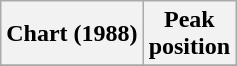<table class="wikitable plainrowheaders" style="text-align:left">
<tr>
<th scope="col">Chart (1988)</th>
<th scope="col">Peak<br>position</th>
</tr>
<tr>
</tr>
</table>
